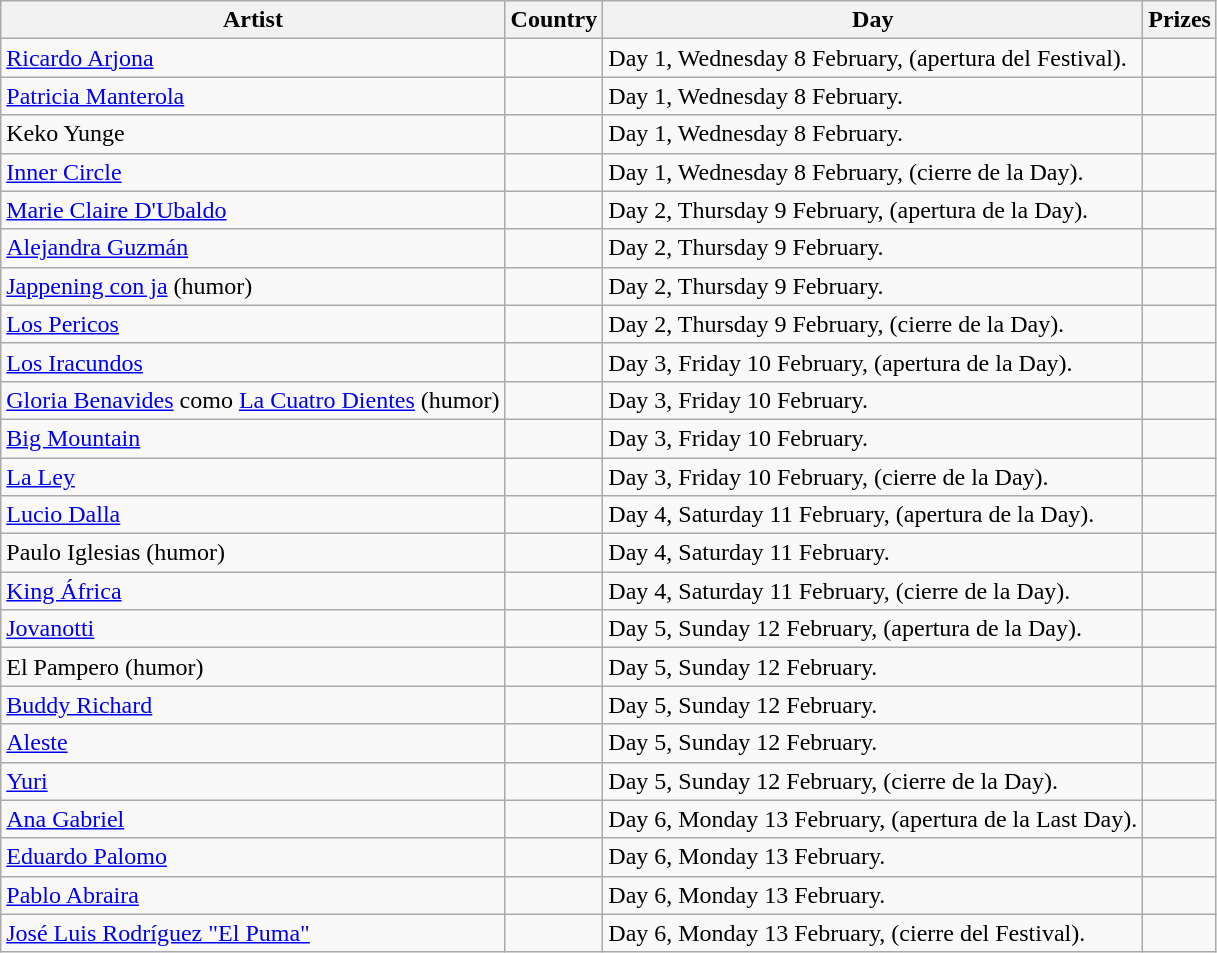<table class="wikitable">
<tr>
<th>Artist</th>
<th>Country</th>
<th>Day</th>
<th>Prizes</th>
</tr>
<tr>
<td><a href='#'>Ricardo Arjona</a></td>
<td></td>
<td>Day 1, Wednesday 8 February, (apertura del Festival).</td>
<td></td>
</tr>
<tr>
<td><a href='#'>Patricia Manterola</a></td>
<td></td>
<td>Day 1, Wednesday 8 February.</td>
<td></td>
</tr>
<tr>
<td>Keko Yunge</td>
<td></td>
<td>Day 1, Wednesday 8 February.</td>
<td></td>
</tr>
<tr>
<td><a href='#'>Inner Circle</a></td>
<td></td>
<td>Day 1, Wednesday 8 February, (cierre de la Day).</td>
<td></td>
</tr>
<tr>
<td><a href='#'>Marie Claire D'Ubaldo</a></td>
<td></td>
<td>Day 2, Thursday 9 February, (apertura de la Day).</td>
<td></td>
</tr>
<tr>
<td><a href='#'>Alejandra Guzmán</a></td>
<td></td>
<td>Day 2, Thursday 9 February.</td>
<td></td>
</tr>
<tr>
<td><a href='#'>Jappening con ja</a> (humor)</td>
<td></td>
<td>Day 2, Thursday 9 February.</td>
<td></td>
</tr>
<tr>
<td><a href='#'>Los Pericos</a></td>
<td></td>
<td>Day 2, Thursday 9 February, (cierre de la Day).</td>
<td></td>
</tr>
<tr>
<td><a href='#'>Los Iracundos</a></td>
<td></td>
<td>Day 3, Friday 10 February, (apertura de la Day).</td>
<td></td>
</tr>
<tr>
<td><a href='#'>Gloria Benavides</a> como <a href='#'>La Cuatro Dientes</a> (humor)</td>
<td></td>
<td>Day 3, Friday 10 February.</td>
<td></td>
</tr>
<tr>
<td><a href='#'>Big Mountain</a></td>
<td></td>
<td>Day 3, Friday 10 February.</td>
<td></td>
</tr>
<tr>
<td><a href='#'>La Ley</a></td>
<td></td>
<td>Day 3, Friday 10 February, (cierre de la Day).</td>
<td></td>
</tr>
<tr>
<td><a href='#'>Lucio Dalla</a></td>
<td></td>
<td>Day 4, Saturday 11 February, (apertura de la Day).</td>
<td></td>
</tr>
<tr>
<td>Paulo Iglesias (humor)</td>
<td></td>
<td>Day 4, Saturday 11 February.</td>
<td></td>
</tr>
<tr>
<td><a href='#'>King África</a></td>
<td></td>
<td>Day 4, Saturday 11 February, (cierre de la Day).</td>
<td></td>
</tr>
<tr>
<td><a href='#'>Jovanotti</a></td>
<td></td>
<td>Day 5, Sunday 12 February, (apertura de la Day).</td>
<td></td>
</tr>
<tr>
<td>El Pampero (humor)</td>
<td></td>
<td>Day 5, Sunday 12 February.</td>
<td></td>
</tr>
<tr>
<td><a href='#'>Buddy Richard</a></td>
<td></td>
<td>Day 5, Sunday 12 February.</td>
<td></td>
</tr>
<tr>
<td><a href='#'>Aleste</a></td>
<td></td>
<td>Day 5, Sunday 12 February.</td>
<td></td>
</tr>
<tr>
<td><a href='#'>Yuri</a></td>
<td></td>
<td>Day 5, Sunday 12 February, (cierre de la Day).</td>
<td></td>
</tr>
<tr>
<td><a href='#'>Ana Gabriel</a></td>
<td></td>
<td>Day 6, Monday 13 February, (apertura de la Last Day).</td>
<td></td>
</tr>
<tr>
<td><a href='#'>Eduardo Palomo</a></td>
<td></td>
<td>Day 6, Monday 13 February.</td>
<td></td>
</tr>
<tr>
<td><a href='#'>Pablo Abraira</a></td>
<td></td>
<td>Day 6, Monday 13 February.</td>
<td></td>
</tr>
<tr>
<td><a href='#'>José Luis Rodríguez "El Puma"</a></td>
<td></td>
<td>Day 6, Monday 13 February, (cierre del Festival).</td>
<td></td>
</tr>
</table>
